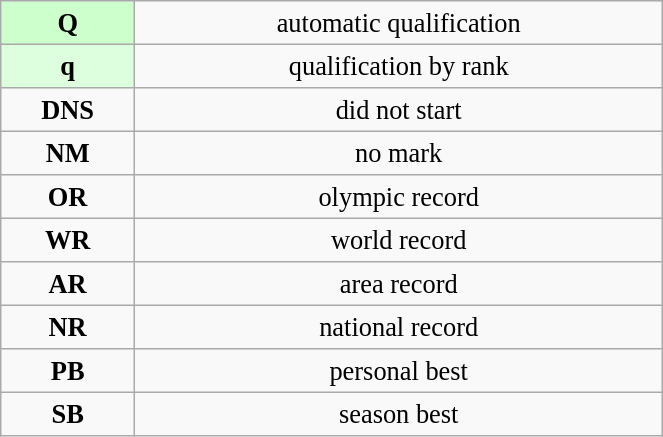<table class="wikitable" style=" text-align:center; font-size:110%;" width="35%">
<tr>
<td bgcolor="ccffcc"><strong>Q</strong></td>
<td>automatic qualification</td>
</tr>
<tr>
<td bgcolor="ddffdd"><strong>q</strong></td>
<td>qualification by rank</td>
</tr>
<tr>
<td><strong>DNS</strong></td>
<td>did not start</td>
</tr>
<tr>
<td><strong>NM</strong></td>
<td>no mark</td>
</tr>
<tr>
<td><strong>OR</strong></td>
<td>olympic record</td>
</tr>
<tr>
<td><strong>WR</strong></td>
<td>world record</td>
</tr>
<tr>
<td><strong>AR</strong></td>
<td>area record</td>
</tr>
<tr>
<td><strong>NR</strong></td>
<td>national record</td>
</tr>
<tr>
<td><strong>PB</strong></td>
<td>personal best</td>
</tr>
<tr>
<td><strong>SB</strong></td>
<td>season best</td>
</tr>
</table>
